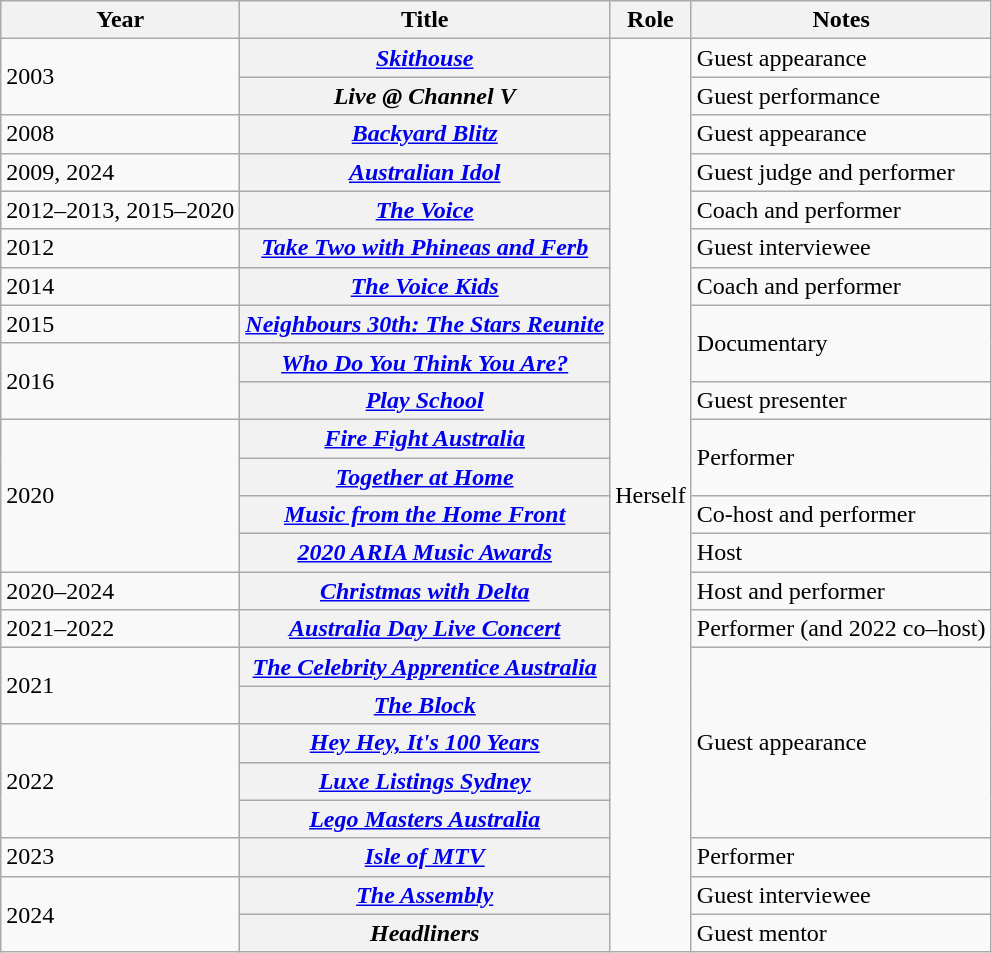<table class="wikitable sortable plainrowheaders">
<tr>
<th scope="col">Year</th>
<th scope="col">Title</th>
<th scope="col">Role</th>
<th scope="col" class="unsortable">Notes</th>
</tr>
<tr>
<td rowspan=2>2003</td>
<th scope="row"><em><a href='#'>Skithouse</a></em></th>
<td rowspan=24>Herself</td>
<td>Guest appearance</td>
</tr>
<tr>
<th scope="row"><em>Live @ Channel V</em></th>
<td>Guest performance</td>
</tr>
<tr>
<td>2008</td>
<th scope="row"><em><a href='#'>Backyard Blitz</a></em></th>
<td>Guest appearance</td>
</tr>
<tr>
<td>2009, 2024</td>
<th scope="row"><em><a href='#'>Australian Idol</a></em></th>
<td>Guest judge and performer</td>
</tr>
<tr>
<td>2012–2013, 2015–2020</td>
<th scope="row"><em><a href='#'>The Voice</a></em></th>
<td>Coach and performer</td>
</tr>
<tr>
<td>2012</td>
<th scope="row"><em><a href='#'>Take Two with Phineas and Ferb</a></em></th>
<td>Guest interviewee</td>
</tr>
<tr>
<td>2014</td>
<th scope="row"><em><a href='#'>The Voice Kids</a></em></th>
<td>Coach and performer</td>
</tr>
<tr>
<td>2015</td>
<th scope="row"><em><a href='#'>Neighbours 30th: The Stars Reunite</a></em></th>
<td rowspan=2>Documentary</td>
</tr>
<tr>
<td rowspan="2">2016</td>
<th scope="row"><em><a href='#'>Who Do You Think You Are?</a></em></th>
</tr>
<tr>
<th scope="row"><em><a href='#'>Play School</a></em></th>
<td>Guest presenter</td>
</tr>
<tr>
<td rowspan="4">2020</td>
<th scope="row"><em><a href='#'>Fire Fight Australia</a></em></th>
<td rowspan=2>Performer</td>
</tr>
<tr>
<th scope="row"><em><a href='#'>Together at Home</a></em></th>
</tr>
<tr>
<th scope="row"><em><a href='#'>Music from the Home Front</a></em></th>
<td>Co-host and performer</td>
</tr>
<tr>
<th scope="row"><em><a href='#'>2020 ARIA Music Awards</a></em></th>
<td>Host</td>
</tr>
<tr>
<td>2020–2024</td>
<th scope="row"><em><a href='#'>Christmas with Delta</a></em></th>
<td>Host and performer</td>
</tr>
<tr>
<td>2021–2022</td>
<th scope="row"><em><a href='#'>Australia Day Live Concert</a></em></th>
<td>Performer (and 2022 co–host)</td>
</tr>
<tr>
<td rowspan="2">2021</td>
<th scope="row"><em><a href='#'>The Celebrity Apprentice Australia</a></em></th>
<td rowspan=5>Guest appearance</td>
</tr>
<tr>
<th scope="row"><em><a href='#'>The Block</a></em></th>
</tr>
<tr>
<td rowspan="3">2022</td>
<th scope="row"><em><a href='#'>Hey Hey, It's 100 Years</a></em></th>
</tr>
<tr>
<th scope="row"><em><a href='#'>Luxe Listings Sydney</a></em></th>
</tr>
<tr>
<th scope="row"><em><a href='#'>Lego Masters Australia</a></em></th>
</tr>
<tr>
<td>2023</td>
<th scope="row"><em><a href='#'>Isle of MTV</a></em></th>
<td>Performer</td>
</tr>
<tr>
<td rowspan="2">2024</td>
<th scope="row"><em><a href='#'>The Assembly</a></em></th>
<td>Guest interviewee</td>
</tr>
<tr>
<th scope="row"><em>Headliners</em></th>
<td>Guest mentor</td>
</tr>
</table>
